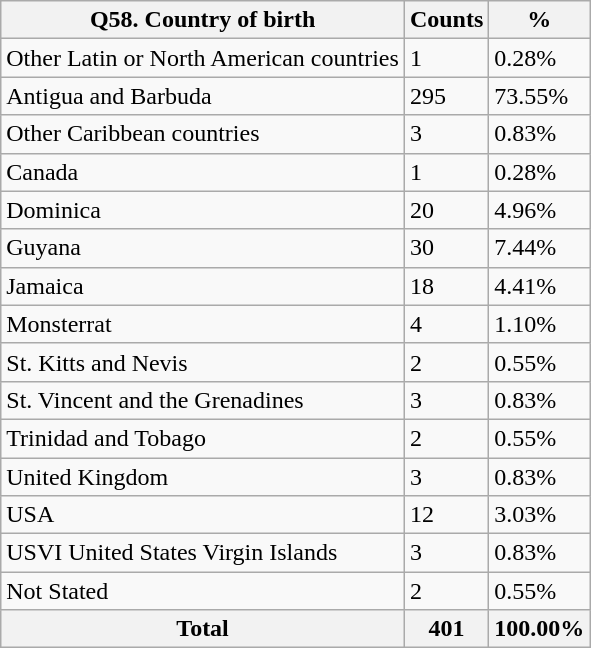<table class="wikitable sortable">
<tr>
<th>Q58. Country of birth</th>
<th>Counts</th>
<th>%</th>
</tr>
<tr>
<td>Other Latin or North American countries</td>
<td>1</td>
<td>0.28%</td>
</tr>
<tr>
<td>Antigua and Barbuda</td>
<td>295</td>
<td>73.55%</td>
</tr>
<tr>
<td>Other Caribbean countries</td>
<td>3</td>
<td>0.83%</td>
</tr>
<tr>
<td>Canada</td>
<td>1</td>
<td>0.28%</td>
</tr>
<tr>
<td>Dominica</td>
<td>20</td>
<td>4.96%</td>
</tr>
<tr>
<td>Guyana</td>
<td>30</td>
<td>7.44%</td>
</tr>
<tr>
<td>Jamaica</td>
<td>18</td>
<td>4.41%</td>
</tr>
<tr>
<td>Monsterrat</td>
<td>4</td>
<td>1.10%</td>
</tr>
<tr>
<td>St. Kitts and Nevis</td>
<td>2</td>
<td>0.55%</td>
</tr>
<tr>
<td>St. Vincent and the Grenadines</td>
<td>3</td>
<td>0.83%</td>
</tr>
<tr>
<td>Trinidad and Tobago</td>
<td>2</td>
<td>0.55%</td>
</tr>
<tr>
<td>United Kingdom</td>
<td>3</td>
<td>0.83%</td>
</tr>
<tr>
<td>USA</td>
<td>12</td>
<td>3.03%</td>
</tr>
<tr>
<td>USVI United States Virgin Islands</td>
<td>3</td>
<td>0.83%</td>
</tr>
<tr>
<td>Not Stated</td>
<td>2</td>
<td>0.55%</td>
</tr>
<tr>
<th>Total</th>
<th>401</th>
<th>100.00%</th>
</tr>
</table>
